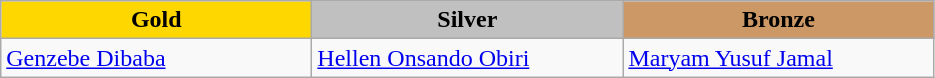<table class="wikitable" style="text-align:left">
<tr align="center">
<td width=200 bgcolor=gold><strong>Gold</strong></td>
<td width=200 bgcolor=silver><strong>Silver</strong></td>
<td width=200 bgcolor=CC9966><strong>Bronze</strong></td>
</tr>
<tr>
<td><a href='#'>Genzebe Dibaba</a><br><em></em></td>
<td><a href='#'>Hellen Onsando Obiri</a><br><em></em></td>
<td><a href='#'>Maryam Yusuf Jamal</a><br><em></em></td>
</tr>
</table>
